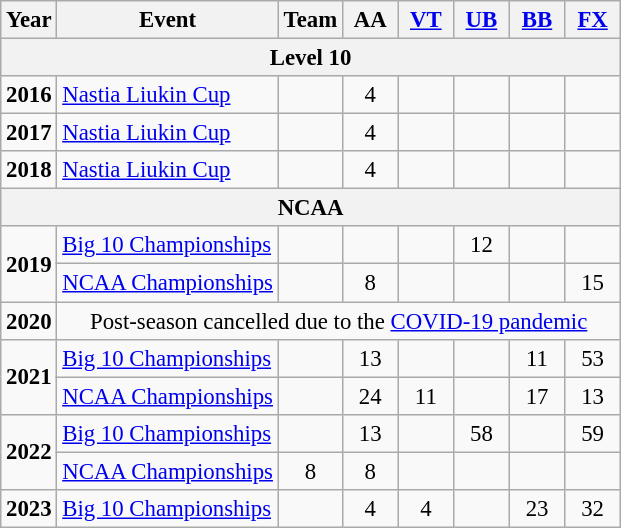<table class="wikitable" style="text-align:center; font-size:95%;">
<tr>
<th align="center">Year</th>
<th align="center">Event</th>
<th style="width:30px;">Team</th>
<th style="width:30px;">AA</th>
<th style="width:30px;"><a href='#'>VT</a></th>
<th style="width:30px;"><a href='#'>UB</a></th>
<th style="width:30px;"><a href='#'>BB</a></th>
<th style="width:30px;"><a href='#'>FX</a></th>
</tr>
<tr>
<th colspan="8">Level 10</th>
</tr>
<tr>
<td rowspan="1"><strong>2016</strong></td>
<td align=left><a href='#'>Nastia Liukin Cup</a></td>
<td></td>
<td>4</td>
<td></td>
<td></td>
<td></td>
<td></td>
</tr>
<tr>
<td rowspan="1"><strong>2017</strong></td>
<td align=left><a href='#'>Nastia Liukin Cup</a></td>
<td></td>
<td>4</td>
<td></td>
<td></td>
<td></td>
<td></td>
</tr>
<tr>
<td rowspan="1"><strong>2018</strong></td>
<td align=left><a href='#'>Nastia Liukin Cup</a></td>
<td></td>
<td>4</td>
<td></td>
<td></td>
<td></td>
<td></td>
</tr>
<tr>
<th colspan="8">NCAA</th>
</tr>
<tr>
<td rowspan="2"><strong>2019</strong></td>
<td align="left"><a href='#'>Big 10 Championships</a></td>
<td></td>
<td></td>
<td></td>
<td>12</td>
<td></td>
<td></td>
</tr>
<tr>
<td align="left"><a href='#'>NCAA Championships</a></td>
<td></td>
<td>8</td>
<td></td>
<td></td>
<td></td>
<td>15</td>
</tr>
<tr>
<td><strong>2020</strong></td>
<td colspan="7">Post-season cancelled due to the <a href='#'>COVID-19 pandemic</a></td>
</tr>
<tr>
<td rowspan="2"><strong>2021</strong></td>
<td align="left"><a href='#'>Big 10 Championships</a></td>
<td></td>
<td>13</td>
<td></td>
<td></td>
<td>11</td>
<td>53</td>
</tr>
<tr>
<td align="left"><a href='#'>NCAA Championships</a></td>
<td></td>
<td>24</td>
<td>11</td>
<td></td>
<td>17</td>
<td>13</td>
</tr>
<tr>
<td rowspan="2"><strong>2022</strong></td>
<td align="left"><a href='#'>Big 10 Championships</a></td>
<td></td>
<td>13</td>
<td></td>
<td>58</td>
<td></td>
<td>59</td>
</tr>
<tr>
<td align="left"><a href='#'>NCAA Championships</a></td>
<td>8</td>
<td>8</td>
<td></td>
<td></td>
<td></td>
<td></td>
</tr>
<tr>
<td rowspan="1"><strong>2023</strong></td>
<td align=left><a href='#'>Big 10 Championships</a></td>
<td></td>
<td>4</td>
<td>4</td>
<td></td>
<td>23</td>
<td>32</td>
</tr>
</table>
